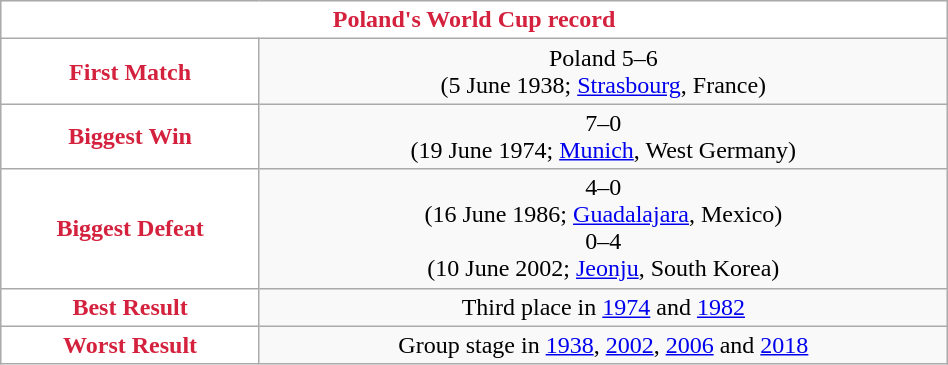<table class="wikitable collapsible collapsed" style="width:50%;text-align:center">
<tr>
<th style="background:white; color:#D4213D" colspan="2">Poland's World Cup record</th>
</tr>
<tr>
<th style="background:white; color:#D4213D">First Match</th>
<td> Poland 5–6 <br> (5 June 1938; <a href='#'>Strasbourg</a>, France)</td>
</tr>
<tr>
<th style="background:white; color:#D4213D">Biggest Win</th>
<td> 7–0 <br> (19 June 1974; <a href='#'>Munich</a>, West Germany)</td>
</tr>
<tr>
<th style="background:white; color:#D4213D">Biggest Defeat</th>
<td> 4–0 <br> (16 June 1986; <a href='#'>Guadalajara</a>, Mexico)<br> 0–4 <br> (10 June 2002; <a href='#'>Jeonju</a>, South Korea)</td>
</tr>
<tr>
<th style="background:white; color:#D4213D">Best Result</th>
<td>Third place in <a href='#'>1974</a> and <a href='#'>1982</a></td>
</tr>
<tr>
<th style="background:white; color:#D4213D">Worst Result</th>
<td>Group stage in <a href='#'>1938</a>, <a href='#'>2002</a>, <a href='#'>2006</a> and <a href='#'>2018</a></td>
</tr>
</table>
